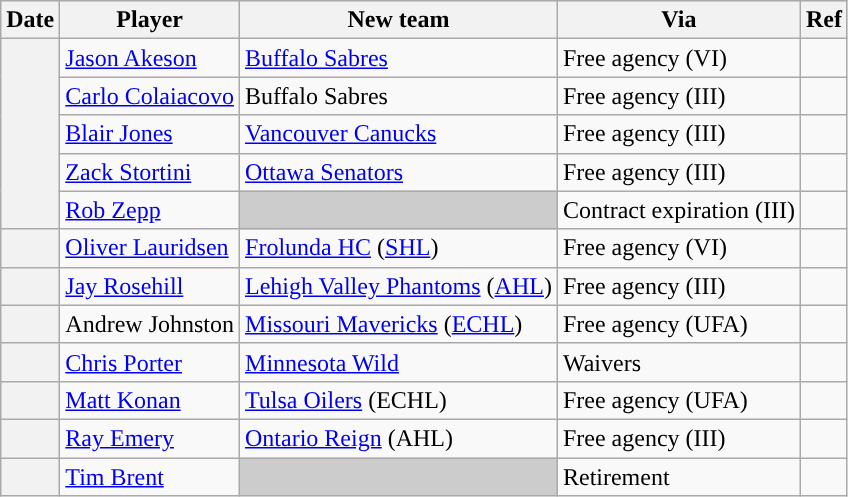<table class="wikitable plainrowheaders">
<tr style="background:#ddd; text-align:center;">
<th>Date</th>
<th>Player</th>
<th>New team</th>
<th>Via</th>
<th>Ref</th>
</tr>
<tr>
<th scope="row" rowspan=5></th>
<td><a href='#'>Jason Akeson</a></td>
<td><a href='#'>Buffalo Sabres</a></td>
<td>Free agency (VI)</td>
<td></td>
</tr>
<tr>
<td><a href='#'>Carlo Colaiacovo</a></td>
<td>Buffalo Sabres</td>
<td>Free agency (III)</td>
<td></td>
</tr>
<tr>
<td><a href='#'>Blair Jones</a></td>
<td><a href='#'>Vancouver Canucks</a></td>
<td>Free agency (III)</td>
<td></td>
</tr>
<tr>
<td><a href='#'>Zack Stortini</a></td>
<td><a href='#'>Ottawa Senators</a></td>
<td>Free agency (III)</td>
<td></td>
</tr>
<tr>
<td><a href='#'>Rob Zepp</a></td>
<td style="background:#ccc"></td>
<td>Contract expiration (III)</td>
<td></td>
</tr>
<tr>
<th scope="row"></th>
<td><a href='#'>Oliver Lauridsen</a></td>
<td><a href='#'>Frolunda HC</a> (<a href='#'>SHL</a>)</td>
<td>Free agency (VI)</td>
<td></td>
</tr>
<tr>
<th scope="row"></th>
<td><a href='#'>Jay Rosehill</a></td>
<td><a href='#'>Lehigh Valley Phantoms</a> (<a href='#'>AHL</a>)</td>
<td>Free agency (III)</td>
<td></td>
</tr>
<tr>
<th scope="row"></th>
<td>Andrew Johnston</td>
<td><a href='#'>Missouri Mavericks</a> (<a href='#'>ECHL</a>)</td>
<td>Free agency (UFA)</td>
<td></td>
</tr>
<tr>
<th scope="row"></th>
<td><a href='#'>Chris Porter</a></td>
<td><a href='#'>Minnesota Wild</a></td>
<td>Waivers</td>
<td></td>
</tr>
<tr>
<th scope="row"></th>
<td><a href='#'>Matt Konan</a></td>
<td><a href='#'>Tulsa Oilers</a> (ECHL)</td>
<td>Free agency (UFA)</td>
<td></td>
</tr>
<tr>
<th scope="row"></th>
<td><a href='#'>Ray Emery</a></td>
<td><a href='#'>Ontario Reign</a> (AHL)</td>
<td>Free agency (III)</td>
<td></td>
</tr>
<tr>
<th scope="row"></th>
<td><a href='#'>Tim Brent</a></td>
<td style="background:#ccc"></td>
<td>Retirement</td>
<td></td>
</tr>
</table>
